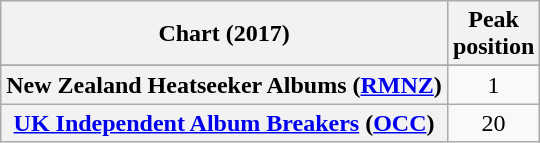<table class="wikitable sortable plainrowheaders" style="text-align:center">
<tr>
<th scope="col">Chart (2017)</th>
<th scope="col">Peak<br> position</th>
</tr>
<tr>
</tr>
<tr>
<th scope="row">New Zealand Heatseeker Albums (<a href='#'>RMNZ</a>)</th>
<td>1</td>
</tr>
<tr>
<th scope="row"><a href='#'>UK Independent Album Breakers</a> (<a href='#'>OCC</a>)</th>
<td>20</td>
</tr>
</table>
